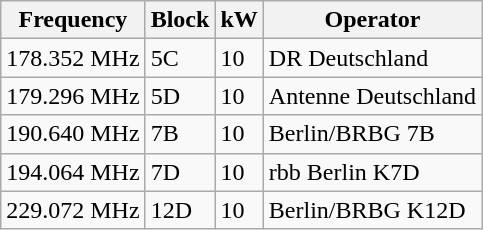<table class="wikitable sortable">
<tr>
<th>Frequency</th>
<th>Block</th>
<th>kW</th>
<th>Operator</th>
</tr>
<tr>
<td>178.352 MHz</td>
<td>5C</td>
<td>10</td>
<td>DR Deutschland</td>
</tr>
<tr>
<td>179.296 MHz</td>
<td>5D</td>
<td>10</td>
<td>Antenne Deutschland</td>
</tr>
<tr>
<td>190.640 MHz</td>
<td>7B</td>
<td>10</td>
<td>Berlin/BRBG 7B</td>
</tr>
<tr>
<td>194.064 MHz</td>
<td>7D</td>
<td>10</td>
<td>rbb Berlin K7D</td>
</tr>
<tr>
<td>229.072 MHz</td>
<td>12D</td>
<td>10</td>
<td>Berlin/BRBG K12D</td>
</tr>
</table>
